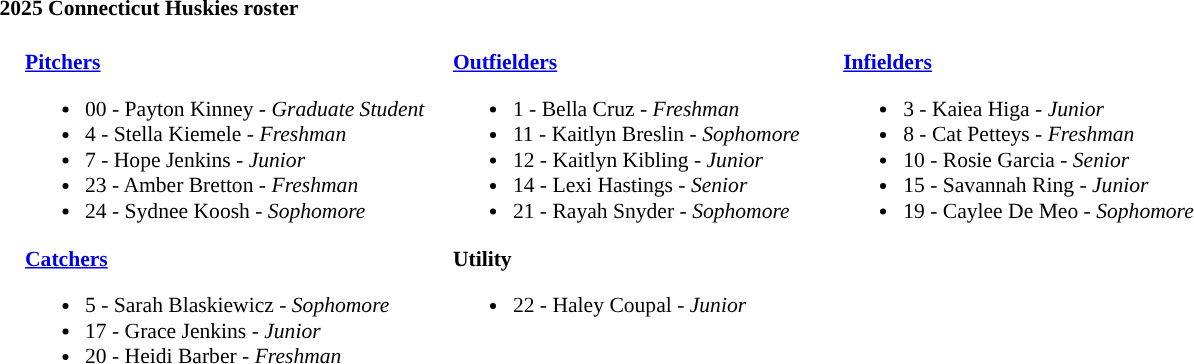<table class="toccolours" style="border-collapse:collapse; font-size:90%;">
<tr>
<td colspan="9"><strong>2025 Connecticut Huskies roster</strong></td>
</tr>
<tr>
</tr>
<tr>
<td width="15"> </td>
<td valign="top"><br><strong><a href='#'>Pitchers</a></strong><ul><li>00 - Payton Kinney - <em>Graduate Student</em></li><li>4 - Stella Kiemele - <em>Freshman</em></li><li>7 - Hope Jenkins - <em>Junior</em></li><li>23 - Amber Bretton - <em>Freshman</em></li><li>24 - Sydnee Koosh - <em> Sophomore</em></li></ul><strong><a href='#'>Catchers</a></strong><ul><li>5 - Sarah Blaskiewicz - <em>Sophomore</em></li><li>17 - Grace Jenkins - <em>Junior</em></li><li>20 - Heidi Barber - <em>Freshman</em></li></ul></td>
<td width="15"> </td>
<td valign="top"><br><strong><a href='#'>Outfielders</a></strong><ul><li>1 - Bella Cruz - <em>Freshman</em></li><li>11 - Kaitlyn Breslin - <em>Sophomore</em></li><li>12 - Kaitlyn Kibling - <em>Junior</em></li><li>14 - Lexi Hastings - <em>Senior</em></li><li>21 - Rayah Snyder - <em>Sophomore</em></li></ul><strong>Utility</strong><ul><li>22 - Haley Coupal - <em>Junior</em></li></ul></td>
<td width="25"></td>
<td valign="top"><br><strong><a href='#'>Infielders</a></strong><ul><li>3 - Kaiea Higa - <em>Junior</em></li><li>8 - Cat Petteys - <em>Freshman</em></li><li>10 - Rosie Garcia - <em>Senior</em></li><li>15 - Savannah Ring - <em>Junior</em></li><li>19 - Caylee De Meo - <em>Sophomore</em></li></ul></td>
</tr>
</table>
